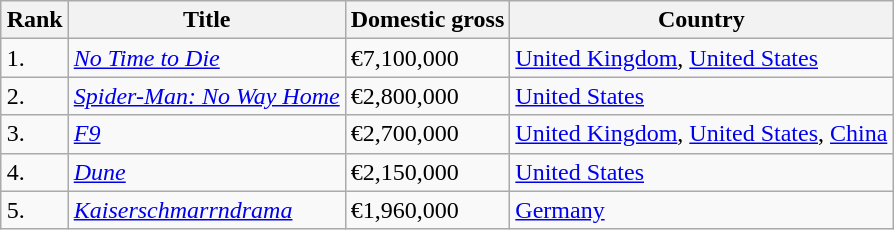<table class="wikitable sortable" style="margin:auto; margin:auto;">
<tr>
<th>Rank</th>
<th>Title</th>
<th>Domestic gross</th>
<th>Country</th>
</tr>
<tr>
<td>1.</td>
<td><em><a href='#'>No Time to Die</a></em></td>
<td>€7,100,000</td>
<td><a href='#'>United Kingdom</a>, <a href='#'>United States</a></td>
</tr>
<tr>
<td>2.</td>
<td><em><a href='#'>Spider-Man: No Way Home</a></em></td>
<td>€2,800,000</td>
<td><a href='#'>United States</a></td>
</tr>
<tr>
<td>3.</td>
<td><em><a href='#'>F9</a></em></td>
<td>€2,700,000</td>
<td><a href='#'>United Kingdom</a>, <a href='#'>United States</a>, <a href='#'>China</a></td>
</tr>
<tr>
<td>4.</td>
<td><em><a href='#'>Dune</a></em></td>
<td>€2,150,000</td>
<td><a href='#'>United States</a></td>
</tr>
<tr>
<td>5.</td>
<td><em><a href='#'>Kaiserschmarrndrama</a></em></td>
<td>€1,960,000</td>
<td><a href='#'>Germany</a></td>
</tr>
</table>
